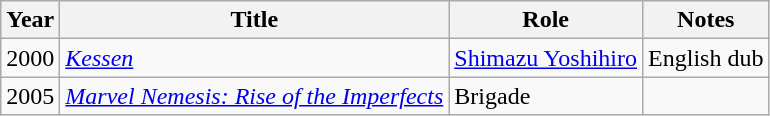<table class="wikitable sortable">
<tr>
<th>Year</th>
<th>Title</th>
<th>Role</th>
<th>Notes</th>
</tr>
<tr>
<td>2000</td>
<td><em><a href='#'>Kessen</a></em></td>
<td><a href='#'>Shimazu Yoshihiro</a></td>
<td>English dub</td>
</tr>
<tr>
<td>2005</td>
<td><em><a href='#'>Marvel Nemesis: Rise of the Imperfects</a></em></td>
<td>Brigade</td>
<td></td>
</tr>
</table>
